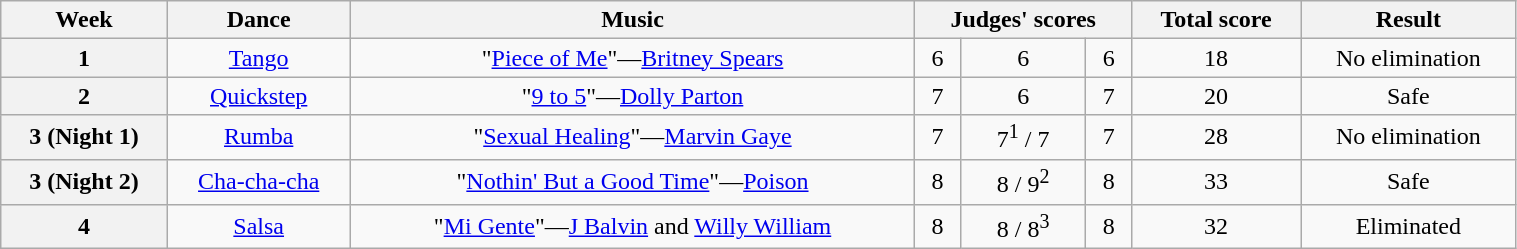<table class="wikitable unsortable" style="text-align:center; width:80%">
<tr>
<th scope="col">Week</th>
<th scope="col">Dance</th>
<th scope="col">Music</th>
<th scope="col" colspan="3">Judges' scores</th>
<th scope="col">Total score</th>
<th scope="col">Result</th>
</tr>
<tr>
<th scope="row">1</th>
<td><a href='#'>Tango</a></td>
<td>"<a href='#'>Piece of Me</a>"—<a href='#'>Britney Spears</a></td>
<td>6</td>
<td>6</td>
<td>6</td>
<td>18</td>
<td>No elimination</td>
</tr>
<tr>
<th scope="row">2</th>
<td><a href='#'>Quickstep</a></td>
<td>"<a href='#'>9 to 5</a>"—<a href='#'>Dolly Parton</a></td>
<td>7</td>
<td>6</td>
<td>7</td>
<td>20</td>
<td>Safe</td>
</tr>
<tr>
<th scope="row">3 (Night 1)</th>
<td><a href='#'>Rumba</a></td>
<td>"<a href='#'>Sexual Healing</a>"—<a href='#'>Marvin Gaye</a></td>
<td>7</td>
<td>7<sup>1</sup> / 7</td>
<td>7</td>
<td>28</td>
<td>No elimination</td>
</tr>
<tr>
<th scope="row">3 (Night 2)</th>
<td><a href='#'>Cha-cha-cha</a></td>
<td>"<a href='#'>Nothin' But a Good Time</a>"—<a href='#'>Poison</a></td>
<td>8</td>
<td>8 / 9<sup>2</sup></td>
<td>8</td>
<td>33</td>
<td>Safe</td>
</tr>
<tr>
<th scope="row">4</th>
<td><a href='#'>Salsa</a></td>
<td>"<a href='#'>Mi Gente</a>"—<a href='#'>J Balvin</a> and <a href='#'>Willy William</a></td>
<td>8</td>
<td>8 / 8<sup>3</sup></td>
<td>8</td>
<td>32</td>
<td>Eliminated</td>
</tr>
</table>
